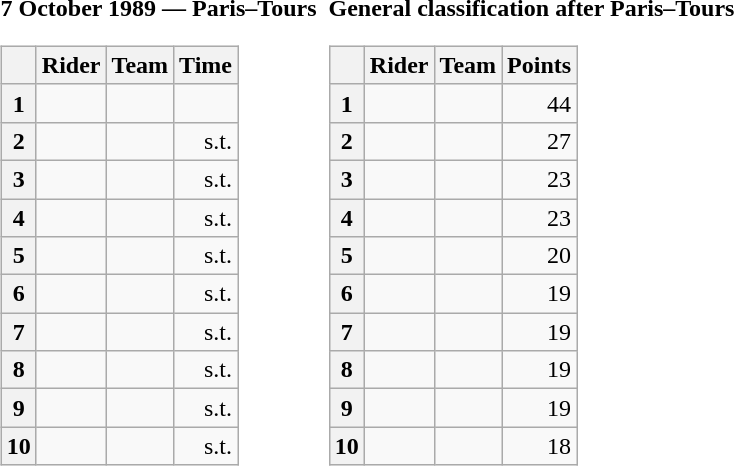<table>
<tr>
<td><strong>7 October 1989 — Paris–Tours </strong><br><table class="wikitable">
<tr>
<th></th>
<th>Rider</th>
<th>Team</th>
<th>Time</th>
</tr>
<tr>
<th>1</th>
<td></td>
<td></td>
<td align="right"></td>
</tr>
<tr>
<th>2</th>
<td></td>
<td></td>
<td align="right">s.t.</td>
</tr>
<tr>
<th>3</th>
<td></td>
<td></td>
<td align="right">s.t.</td>
</tr>
<tr>
<th>4</th>
<td></td>
<td></td>
<td align="right">s.t.</td>
</tr>
<tr>
<th>5</th>
<td></td>
<td></td>
<td align="right">s.t.</td>
</tr>
<tr>
<th>6</th>
<td></td>
<td></td>
<td align="right">s.t.</td>
</tr>
<tr>
<th>7</th>
<td> </td>
<td></td>
<td align="right">s.t.</td>
</tr>
<tr>
<th>8</th>
<td></td>
<td></td>
<td align="right">s.t.</td>
</tr>
<tr>
<th>9</th>
<td></td>
<td></td>
<td align="right">s.t.</td>
</tr>
<tr>
<th>10</th>
<td></td>
<td></td>
<td align="right">s.t.</td>
</tr>
</table>
</td>
<td></td>
<td><strong>General classification after Paris–Tours</strong><br><table class="wikitable">
<tr>
<th></th>
<th>Rider</th>
<th>Team</th>
<th>Points</th>
</tr>
<tr>
<th>1</th>
<td> </td>
<td></td>
<td align="right">44</td>
</tr>
<tr>
<th>2</th>
<td></td>
<td></td>
<td align="right">27</td>
</tr>
<tr>
<th>3</th>
<td></td>
<td></td>
<td align="right">23</td>
</tr>
<tr>
<th>4</th>
<td></td>
<td></td>
<td align="right">23</td>
</tr>
<tr>
<th>5</th>
<td></td>
<td></td>
<td align="right">20</td>
</tr>
<tr>
<th>6</th>
<td></td>
<td></td>
<td align="right">19</td>
</tr>
<tr>
<th>7</th>
<td></td>
<td></td>
<td align="right">19</td>
</tr>
<tr>
<th>8</th>
<td></td>
<td></td>
<td align="right">19</td>
</tr>
<tr>
<th>9</th>
<td></td>
<td></td>
<td align="right">19</td>
</tr>
<tr>
<th>10</th>
<td></td>
<td></td>
<td align="right">18</td>
</tr>
</table>
</td>
</tr>
</table>
